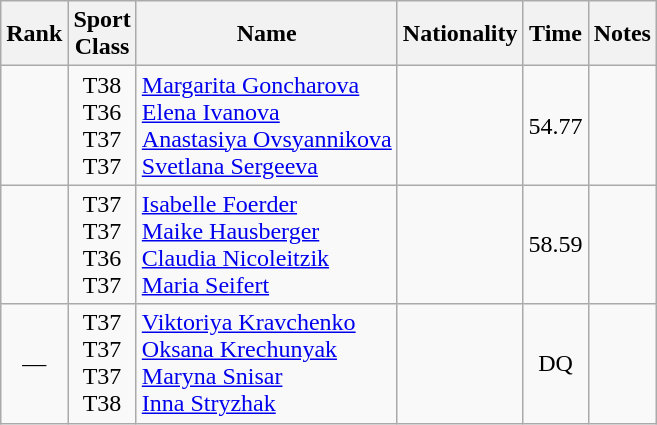<table class="wikitable sortable" style="text-align:center">
<tr>
<th>Rank</th>
<th>Sport<br>Class</th>
<th>Name</th>
<th>Nationality</th>
<th>Time</th>
<th>Notes</th>
</tr>
<tr>
<td></td>
<td>T38<br>T36<br>T37<br>T37</td>
<td align=left><a href='#'>Margarita Goncharova</a><br><a href='#'>Elena Ivanova</a><br><a href='#'>Anastasiya Ovsyannikova</a><br><a href='#'>Svetlana Sergeeva</a></td>
<td align=left></td>
<td>54.77</td>
<td></td>
</tr>
<tr>
<td></td>
<td>T37<br>T37<br>T36<br>T37</td>
<td align=left><a href='#'>Isabelle Foerder</a><br><a href='#'>Maike Hausberger</a><br><a href='#'>Claudia Nicoleitzik</a><br><a href='#'>Maria Seifert</a></td>
<td align=left></td>
<td>58.59</td>
<td></td>
</tr>
<tr>
<td>—</td>
<td>T37<br>T37<br>T37<br>T38</td>
<td align=left><a href='#'>Viktoriya Kravchenko</a><br><a href='#'>Oksana Krechunyak</a><br><a href='#'>Maryna Snisar</a><br><a href='#'>Inna Stryzhak</a></td>
<td align=left></td>
<td>DQ</td>
<td></td>
</tr>
</table>
